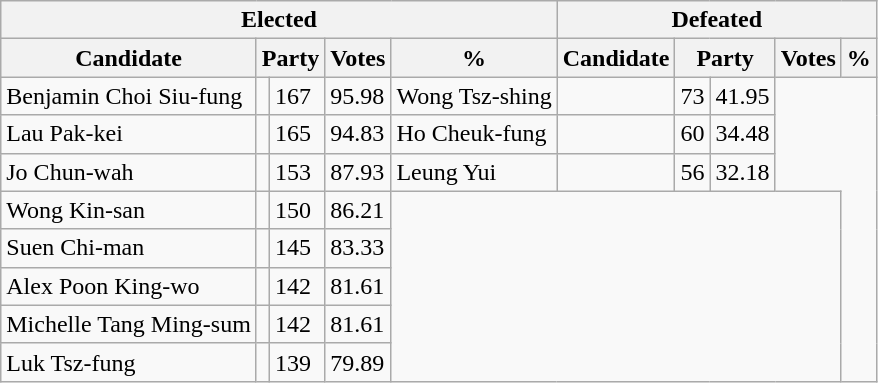<table class="wikitable">
<tr>
<th colspan="5">Elected</th>
<th colspan="5">Defeated</th>
</tr>
<tr>
<th>Candidate</th>
<th colspan="2">Party</th>
<th>Votes</th>
<th>%</th>
<th>Candidate</th>
<th colspan="2">Party</th>
<th>Votes</th>
<th>%</th>
</tr>
<tr>
<td>Benjamin Choi Siu-fung</td>
<td></td>
<td>167</td>
<td>95.98</td>
<td>Wong Tsz-shing</td>
<td></td>
<td>73</td>
<td>41.95</td>
</tr>
<tr>
<td>Lau Pak-kei</td>
<td></td>
<td>165</td>
<td>94.83</td>
<td>Ho Cheuk-fung</td>
<td></td>
<td>60</td>
<td>34.48</td>
</tr>
<tr>
<td>Jo Chun-wah</td>
<td></td>
<td>153</td>
<td>87.93</td>
<td>Leung Yui</td>
<td></td>
<td>56</td>
<td>32.18</td>
</tr>
<tr>
<td>Wong Kin-san</td>
<td></td>
<td>150</td>
<td>86.21</td>
<td colspan="5" rowspan="5"></td>
</tr>
<tr>
<td>Suen Chi-man</td>
<td></td>
<td>145</td>
<td>83.33</td>
</tr>
<tr>
<td>Alex Poon King-wo</td>
<td></td>
<td>142</td>
<td>81.61</td>
</tr>
<tr>
<td>Michelle Tang Ming-sum</td>
<td></td>
<td>142</td>
<td>81.61</td>
</tr>
<tr>
<td>Luk Tsz-fung</td>
<td></td>
<td>139</td>
<td>79.89</td>
</tr>
</table>
